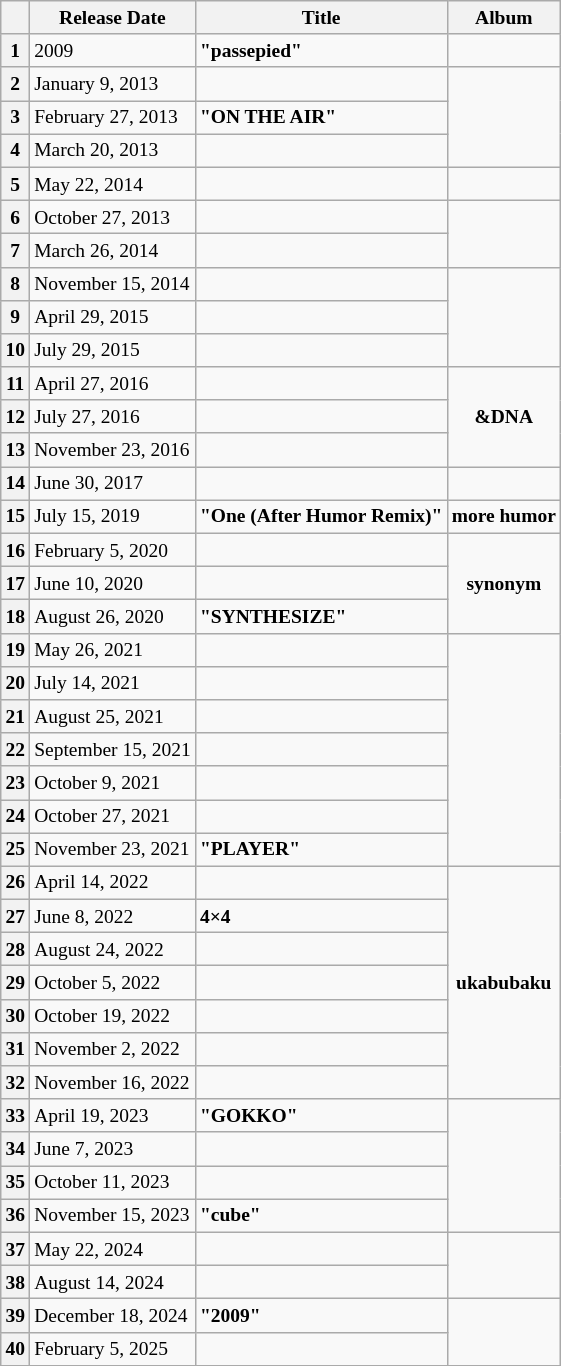<table class="wikitable" style="font-size:small">
<tr>
<th></th>
<th>Release Date</th>
<th>Title</th>
<th>Album</th>
</tr>
<tr>
<th>1</th>
<td>2009</td>
<td><strong>"passepied"</strong></td>
<td align="center"><strong></strong></td>
</tr>
<tr>
<th>2</th>
<td>January 9, 2013</td>
<td><strong></strong></td>
<td rowspan="3" align="center"><strong></strong></td>
</tr>
<tr>
<th>3</th>
<td>February 27, 2013</td>
<td><strong>"ON THE AIR"</strong></td>
</tr>
<tr>
<th>4</th>
<td>March 20, 2013</td>
<td><strong></strong></td>
</tr>
<tr>
<th>5</th>
<td>May 22, 2014</td>
<td><strong></strong></td>
<td></td>
</tr>
<tr>
<th>6</th>
<td>October 27, 2013</td>
<td><strong></strong></td>
<td rowspan="2" align="center"><strong></strong></td>
</tr>
<tr>
<th>7</th>
<td>March 26, 2014</td>
<td><strong></strong></td>
</tr>
<tr>
<th>8</th>
<td>November 15, 2014</td>
<td><strong></strong></td>
<td rowspan="3" align="center"><strong></strong></td>
</tr>
<tr>
<th>9</th>
<td>April 29, 2015</td>
<td><strong></strong></td>
</tr>
<tr>
<th>10</th>
<td>July 29, 2015</td>
<td><strong></strong></td>
</tr>
<tr>
<th>11</th>
<td>April 27, 2016</td>
<td><strong></strong></td>
<td rowspan="3" align="center"><strong>&DNA</strong></td>
</tr>
<tr>
<th>12</th>
<td>July 27, 2016</td>
<td><strong></strong></td>
</tr>
<tr>
<th>13</th>
<td>November 23, 2016</td>
<td><strong></strong></td>
</tr>
<tr>
<th>14</th>
<td>June 30, 2017</td>
<td><strong></strong></td>
<td align="center"><strong></strong></td>
</tr>
<tr>
<th>15</th>
<td>July 15, 2019</td>
<td><strong>"One (After Humor Remix)"</strong></td>
<td align="center"><strong>more humor</strong></td>
</tr>
<tr>
<th>16</th>
<td>February 5, 2020</td>
<td><strong></strong></td>
<td rowspan="3" align="center"><strong>synonym</strong></td>
</tr>
<tr>
<th>17</th>
<td>June 10, 2020</td>
<td><strong></strong></td>
</tr>
<tr>
<th>18</th>
<td>August 26, 2020</td>
<td><strong>"SYNTHESIZE"</strong></td>
</tr>
<tr>
<th>19</th>
<td>May 26, 2021</td>
<td><strong></strong></td>
<td rowspan="7" align="center"><strong></strong></td>
</tr>
<tr>
<th>20</th>
<td>July 14, 2021</td>
<td><strong></strong></td>
</tr>
<tr>
<th>21</th>
<td>August 25, 2021</td>
<td><strong></strong></td>
</tr>
<tr>
<th>22</th>
<td>September 15, 2021</td>
<td><strong></strong></td>
</tr>
<tr>
<th>23</th>
<td>October 9, 2021</td>
<td><strong></strong></td>
</tr>
<tr>
<th>24</th>
<td>October 27, 2021</td>
<td><strong></strong></td>
</tr>
<tr>
<th>25</th>
<td>November 23, 2021</td>
<td><strong>"PLAYER"</strong></td>
</tr>
<tr>
<th>26</th>
<td>April 14, 2022</td>
<td><strong></strong></td>
<td rowspan="7" align="center"><strong>ukabubaku</strong></td>
</tr>
<tr>
<th>27</th>
<td>June 8, 2022</td>
<td><strong>4×4</strong></td>
</tr>
<tr>
<th>28</th>
<td>August 24, 2022</td>
<td><strong></strong></td>
</tr>
<tr>
<th>29</th>
<td>October 5, 2022</td>
<td><strong></strong></td>
</tr>
<tr>
<th>30</th>
<td>October 19, 2022</td>
<td><strong></strong></td>
</tr>
<tr>
<th>31</th>
<td>November 2, 2022</td>
<td><strong></strong></td>
</tr>
<tr>
<th>32</th>
<td>November 16, 2022</td>
<td><strong></strong></td>
</tr>
<tr>
<th>33</th>
<td>April 19, 2023</td>
<td><strong>"GOKKO"</strong></td>
<td rowspan="4" align="center"><strong></strong></td>
</tr>
<tr>
<th>34</th>
<td>June 7, 2023</td>
<td><strong></strong></td>
</tr>
<tr>
<th>35</th>
<td>October 11, 2023</td>
<td><strong></strong></td>
</tr>
<tr>
<th>36</th>
<td>November 15, 2023</td>
<td><strong>"cube"</strong></td>
</tr>
<tr>
<th>37</th>
<td>May 22, 2024</td>
<td><strong></strong></td>
<td rowspan="2" align="center"><strong></strong></td>
</tr>
<tr>
<th>38</th>
<td>August 14, 2024</td>
<td><strong></strong></td>
</tr>
<tr>
<th>39</th>
<td>December 18, 2024</td>
<td><strong>"2009"</strong></td>
<td rowspan="2" align="center"><strong></strong></td>
</tr>
<tr>
<th>40</th>
<td>February 5, 2025</td>
<td><strong></strong></td>
</tr>
<tr>
</tr>
</table>
